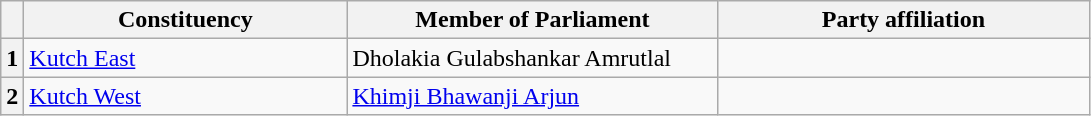<table class="wikitable sortable">
<tr style="text-align:center;">
<th></th>
<th style="width:13em">Constituency</th>
<th style="width:15em">Member of Parliament</th>
<th colspan="2" style="width:15em">Party affiliation</th>
</tr>
<tr>
<th>1</th>
<td><a href='#'>Kutch East</a></td>
<td>Dholakia Gulabshankar Amrutlal</td>
<td></td>
</tr>
<tr>
<th>2</th>
<td><a href='#'>Kutch West</a></td>
<td><a href='#'>Khimji Bhawanji Arjun</a></td>
</tr>
</table>
